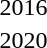<table>
<tr>
<td>2016<br></td>
<td></td>
<td></td>
<td></td>
</tr>
<tr>
<td>2020<br></td>
<td></td>
<td></td>
<td></td>
</tr>
</table>
